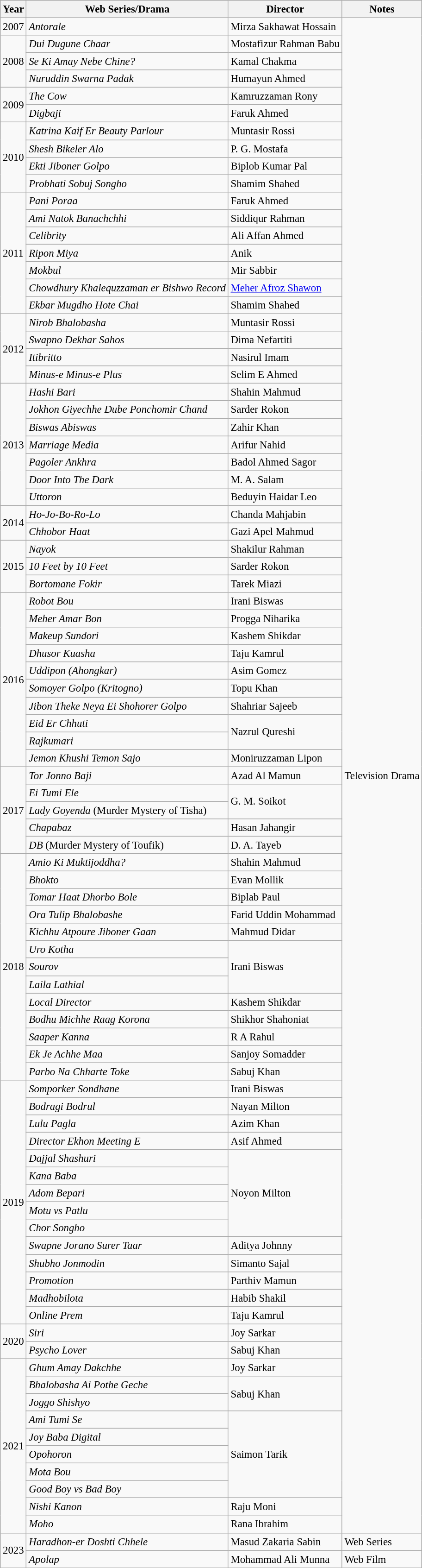<table class="wikitable" style="font-size:95%;">
<tr>
<th>Year</th>
<th>Web Series/Drama</th>
<th>Director</th>
<th>Notes</th>
</tr>
<tr>
<td>2007</td>
<td><em>Antorale</em></td>
<td>Mirza Sakhawat Hossain</td>
<td rowspan=87>Television Drama</td>
</tr>
<tr>
<td rowspan=3>2008</td>
<td><em>Dui Dugune Chaar</em></td>
<td>Mostafizur Rahman Babu</td>
</tr>
<tr>
<td><em>Se Ki Amay Nebe Chine?</em></td>
<td>Kamal Chakma</td>
</tr>
<tr>
<td><em>Nuruddin Swarna Padak</em></td>
<td>Humayun Ahmed</td>
</tr>
<tr>
<td rowspan=2>2009</td>
<td><em>The Cow</em></td>
<td>Kamruzzaman Rony</td>
</tr>
<tr>
<td><em>Digbaji</em></td>
<td>Faruk Ahmed</td>
</tr>
<tr>
<td rowspan=4>2010</td>
<td><em>Katrina Kaif Er Beauty Parlour</em></td>
<td>Muntasir Rossi</td>
</tr>
<tr>
<td><em>Shesh Bikeler Alo</em></td>
<td>P. G. Mostafa</td>
</tr>
<tr>
<td><em>Ekti Jiboner Golpo</em></td>
<td>Biplob Kumar Pal</td>
</tr>
<tr>
<td><em>Probhati Sobuj Songho</em></td>
<td>Shamim Shahed</td>
</tr>
<tr>
<td rowspan=7>2011</td>
<td><em>Pani Poraa</em></td>
<td>Faruk Ahmed</td>
</tr>
<tr>
<td><em>Ami Natok Banachchhi</em></td>
<td>Siddiqur Rahman</td>
</tr>
<tr>
<td><em>Celibrity</em></td>
<td>Ali Affan Ahmed</td>
</tr>
<tr>
<td><em>Ripon Miya</em></td>
<td>Anik</td>
</tr>
<tr>
<td><em>Mokbul</em></td>
<td>Mir Sabbir</td>
</tr>
<tr>
<td><em>Chowdhury Khalequzzaman er Bishwo Record</em></td>
<td><a href='#'>Meher Afroz Shawon</a></td>
</tr>
<tr>
<td><em>Ekbar Mugdho Hote Chai</em></td>
<td>Shamim Shahed</td>
</tr>
<tr>
<td rowspan=4>2012</td>
<td><em>Nirob Bhalobasha</em></td>
<td>Muntasir Rossi</td>
</tr>
<tr>
<td><em>Swapno Dekhar Sahos</em></td>
<td>Dima Nefartiti</td>
</tr>
<tr>
<td><em>Itibritto</em></td>
<td>Nasirul Imam</td>
</tr>
<tr>
<td><em>Minus-e Minus-e Plus</em></td>
<td>Selim E Ahmed</td>
</tr>
<tr>
<td rowspan=7>2013</td>
<td><em>Hashi Bari</em></td>
<td>Shahin Mahmud</td>
</tr>
<tr>
<td><em>Jokhon Giyechhe Dube Ponchomir Chand</em></td>
<td>Sarder Rokon</td>
</tr>
<tr>
<td><em>Biswas Abiswas</em></td>
<td>Zahir Khan</td>
</tr>
<tr>
<td><em>Marriage Media</em></td>
<td>Arifur Nahid</td>
</tr>
<tr>
<td><em>Pagoler Ankhra</em></td>
<td>Badol Ahmed Sagor</td>
</tr>
<tr>
<td><em>Door Into The Dark</em></td>
<td>M. A. Salam</td>
</tr>
<tr>
<td><em>Uttoron</em></td>
<td>Beduyin Haidar Leo</td>
</tr>
<tr>
<td rowspan=2>2014</td>
<td><em>Ho-Jo-Bo-Ro-Lo</em></td>
<td>Chanda Mahjabin</td>
</tr>
<tr>
<td><em>Chhobor Haat</em></td>
<td>Gazi Apel Mahmud</td>
</tr>
<tr>
<td rowspan=3>2015</td>
<td><em>Nayok</em></td>
<td>Shakilur Rahman</td>
</tr>
<tr>
<td><em>10 Feet by 10 Feet</em></td>
<td>Sarder Rokon</td>
</tr>
<tr>
<td><em>Bortomane Fokir</em></td>
<td>Tarek Miazi</td>
</tr>
<tr>
<td rowspan=10>2016</td>
<td><em>Robot Bou</em></td>
<td>Irani Biswas</td>
</tr>
<tr>
<td><em>Meher Amar Bon</em></td>
<td>Progga Niharika</td>
</tr>
<tr>
<td><em>Makeup Sundori</em></td>
<td>Kashem Shikdar</td>
</tr>
<tr>
<td><em>Dhusor Kuasha</em></td>
<td>Taju Kamrul</td>
</tr>
<tr>
<td><em>Uddipon (Ahongkar)</em></td>
<td>Asim Gomez</td>
</tr>
<tr>
<td><em>Somoyer Golpo (Kritogno)</em></td>
<td>Topu Khan</td>
</tr>
<tr>
<td><em>Jibon Theke Neya Ei Shohorer Golpo</em></td>
<td>Shahriar Sajeeb</td>
</tr>
<tr>
<td><em>Eid Er Chhuti</em></td>
<td rowspan=2>Nazrul Qureshi</td>
</tr>
<tr>
<td><em>Rajkumari</em></td>
</tr>
<tr>
<td><em>Jemon Khushi Temon Sajo</em></td>
<td>Moniruzzaman Lipon</td>
</tr>
<tr>
<td rowspan=5>2017</td>
<td><em>Tor Jonno Baji</em></td>
<td>Azad Al Mamun</td>
</tr>
<tr>
<td><em>Ei Tumi Ele</em></td>
<td rowspan=2>G. M. Soikot</td>
</tr>
<tr>
<td><em>Lady Goyenda</em> (Murder Mystery of Tisha)</td>
</tr>
<tr>
<td><em>Chapabaz</em></td>
<td>Hasan Jahangir</td>
</tr>
<tr>
<td><em>DB</em> (Murder Mystery of Toufik)</td>
<td>D. A. Tayeb</td>
</tr>
<tr>
<td rowspan=13>2018</td>
<td><em>Amio Ki Muktijoddha?</em></td>
<td>Shahin Mahmud</td>
</tr>
<tr>
<td><em>Bhokto</em></td>
<td>Evan Mollik</td>
</tr>
<tr>
<td><em>Tomar Haat Dhorbo Bole</em></td>
<td>Biplab Paul</td>
</tr>
<tr>
<td><em>Ora Tulip Bhalobashe</em></td>
<td>Farid Uddin Mohammad</td>
</tr>
<tr>
<td><em>Kichhu Atpoure Jiboner Gaan</em></td>
<td>Mahmud Didar</td>
</tr>
<tr>
<td><em>Uro Kotha</em></td>
<td rowspan=3>Irani Biswas</td>
</tr>
<tr>
<td><em>Sourov</em></td>
</tr>
<tr>
<td><em>Laila Lathial</em></td>
</tr>
<tr>
<td><em>Local Director</em></td>
<td>Kashem Shikdar</td>
</tr>
<tr>
<td><em>Bodhu Michhe Raag Korona</em></td>
<td>Shikhor Shahoniat</td>
</tr>
<tr>
<td><em>Saaper Kanna</em></td>
<td>R A Rahul</td>
</tr>
<tr>
<td><em>Ek Je Achhe Maa</em></td>
<td>Sanjoy Somadder</td>
</tr>
<tr>
<td><em>Parbo Na Chharte Toke</em></td>
<td>Sabuj Khan</td>
</tr>
<tr>
<td rowspan=14>2019</td>
<td><em>Somporker Sondhane</em></td>
<td>Irani Biswas</td>
</tr>
<tr>
<td><em>Bodragi Bodrul</em></td>
<td>Nayan Milton</td>
</tr>
<tr>
<td><em>Lulu Pagla</em></td>
<td>Azim Khan</td>
</tr>
<tr>
<td><em>Director Ekhon Meeting E</em></td>
<td>Asif Ahmed</td>
</tr>
<tr>
<td><em>Dajjal Shashuri</em></td>
<td rowspan=5>Noyon Milton</td>
</tr>
<tr>
<td><em>Kana Baba</em></td>
</tr>
<tr>
<td><em>Adom Bepari</em></td>
</tr>
<tr>
<td><em>Motu vs Patlu</em></td>
</tr>
<tr>
<td><em>Chor Songho</em></td>
</tr>
<tr>
<td><em>Swapne Jorano Surer Taar</em></td>
<td>Aditya Johnny</td>
</tr>
<tr>
<td><em>Shubho Jonmodin</em></td>
<td>Simanto Sajal</td>
</tr>
<tr>
<td><em>Promotion</em></td>
<td>Parthiv Mamun</td>
</tr>
<tr>
<td><em>Madhobilota</em></td>
<td>Habib Shakil</td>
</tr>
<tr>
<td><em>Online Prem</em></td>
<td>Taju Kamrul</td>
</tr>
<tr>
<td rowspan=2>2020</td>
<td><em>Siri</em></td>
<td>Joy Sarkar</td>
</tr>
<tr>
<td><em>Psycho Lover</em></td>
<td>Sabuj Khan</td>
</tr>
<tr>
<td rowspan=10>2021</td>
<td><em>Ghum Amay Dakchhe</em></td>
<td>Joy Sarkar</td>
</tr>
<tr>
<td><em>Bhalobasha Ai Pothe Geche</em></td>
<td rowspan=2>Sabuj Khan</td>
</tr>
<tr>
<td><em>Joggo Shishyo</em></td>
</tr>
<tr>
<td><em>Ami Tumi Se</em></td>
<td rowspan=5>Saimon Tarik</td>
</tr>
<tr>
<td><em>Joy Baba Digital</em></td>
</tr>
<tr>
<td><em>Opohoron</em></td>
</tr>
<tr>
<td><em>Mota Bou</em></td>
</tr>
<tr>
<td><em>Good Boy vs Bad Boy</em></td>
</tr>
<tr>
<td><em>Nishi Kanon</em></td>
<td>Raju Moni</td>
</tr>
<tr>
<td><em>Moho</em></td>
<td>Rana Ibrahim</td>
</tr>
<tr>
<td rowspan=2>2023</td>
<td><em>Haradhon-er Doshti Chhele</em></td>
<td>Masud Zakaria Sabin</td>
<td>Web Series</td>
</tr>
<tr>
<td><em>Apolap</em></td>
<td>Mohammad Ali Munna</td>
<td>Web Film</td>
</tr>
<tr>
</tr>
</table>
